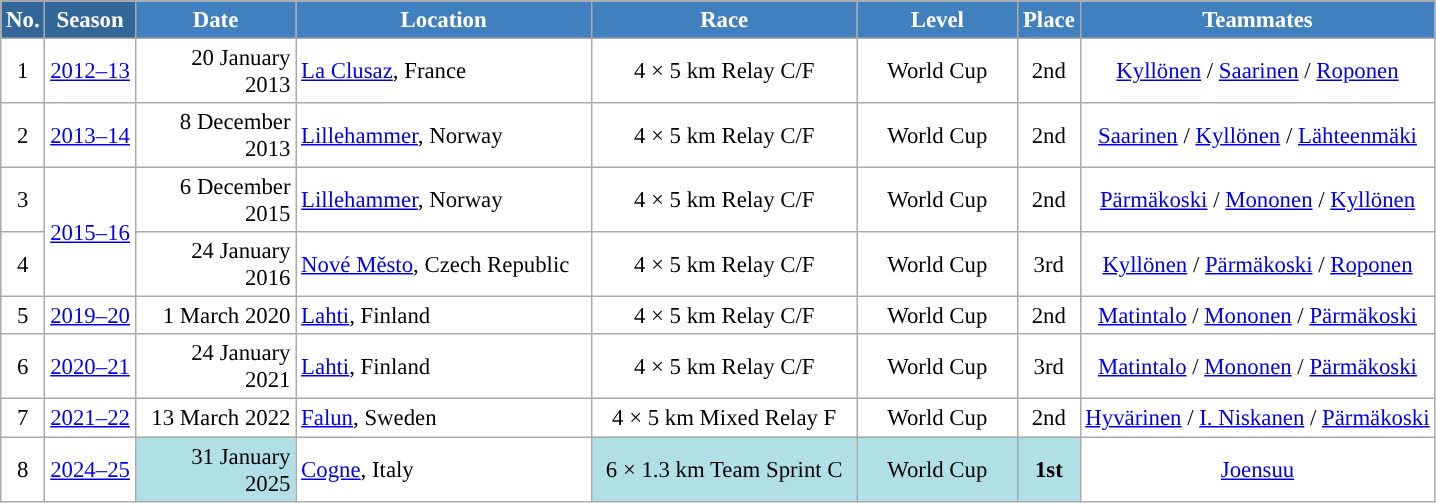<table class="wikitable sortable" style="font-size:95%; text-align:center; border:grey solid 1px; border-collapse:collapse; background:#ffffff;">
<tr style="background:#efefef;">
<th style="background-color:#369; color:white;">No.</th>
<th style="background-color:#369; color:white;">Season</th>
<th style="background-color:#4180be; color:white; width:100px;">Date</th>
<th style="background-color:#4180be; color:white; width:190px;">Location</th>
<th style="background-color:#4180be; color:white; width:170px;">Race</th>
<th style="background-color:#4180be; color:white; width:100px;">Level</th>
<th style="background-color:#4180be; color:white;">Place</th>
<th style="background-color:#4180be; color:white;">Teammates</th>
</tr>
<tr>
<td align=center>1</td>
<td rowspan=1 align=center><a href='#'>2012–13</a></td>
<td align=right>20 January 2013</td>
<td align=left> <a href='#'>La Clusaz</a>, France</td>
<td>4 × 5 km Relay C/F</td>
<td>World Cup</td>
<td>2nd</td>
<td><a href='#'>Kyllönen</a> / <a href='#'>Saarinen</a> / <a href='#'>Roponen</a></td>
</tr>
<tr>
<td align=center>2</td>
<td rowspan=1 align=center><a href='#'>2013–14</a></td>
<td align=right>8 December 2013</td>
<td align=left> <a href='#'>Lillehammer</a>, Norway</td>
<td>4 × 5 km Relay C/F</td>
<td>World Cup</td>
<td>2nd</td>
<td><a href='#'>Saarinen</a> / <a href='#'>Kyllönen</a> / <a href='#'>Lähteenmäki</a></td>
</tr>
<tr>
<td align=center>3</td>
<td rowspan=2 align=center><a href='#'>2015–16</a></td>
<td align=right>6 December 2015</td>
<td align=left> <a href='#'>Lillehammer</a>, Norway</td>
<td>4 × 5 km Relay C/F</td>
<td>World Cup</td>
<td>2nd</td>
<td><a href='#'>Pärmäkoski</a> / <a href='#'>Mononen</a> / <a href='#'>Kyllönen</a></td>
</tr>
<tr>
<td align=center>4</td>
<td align=right>24 January 2016</td>
<td align=left> <a href='#'>Nové Město</a>, Czech Republic</td>
<td>4 × 5 km Relay C/F</td>
<td>World Cup</td>
<td>3rd</td>
<td><a href='#'>Kyllönen</a> / <a href='#'>Pärmäkoski</a> / <a href='#'>Roponen</a></td>
</tr>
<tr>
<td align=center>5</td>
<td rowspan=1 align=center><a href='#'>2019–20</a></td>
<td align=right>1 March 2020</td>
<td align=left> <a href='#'>Lahti</a>, Finland</td>
<td>4 × 5 km Relay C/F</td>
<td>World Cup</td>
<td>2nd</td>
<td><a href='#'>Matintalo</a> / <a href='#'>Mononen</a> / <a href='#'>Pärmäkoski</a></td>
</tr>
<tr>
<td align=center>6</td>
<td rowspan=1 align=center><a href='#'>2020–21</a></td>
<td align=right>24 January 2021</td>
<td align=left> <a href='#'>Lahti</a>, Finland</td>
<td>4 × 5 km Relay C/F</td>
<td>World Cup</td>
<td>3rd</td>
<td><a href='#'>Matintalo</a> / <a href='#'>Mononen</a> / <a href='#'>Pärmäkoski</a></td>
</tr>
<tr>
<td align=center>7</td>
<td rowspan=1 align=center><a href='#'>2021–22</a></td>
<td align=right>13 March 2022</td>
<td align=left> <a href='#'>Falun</a>, Sweden</td>
<td>4 × 5 km Mixed Relay F</td>
<td>World Cup</td>
<td>2nd</td>
<td><a href='#'>Hyvärinen</a> / <a href='#'>I. Niskanen</a> / <a href='#'>Pärmäkoski</a></td>
</tr>
<tr>
<td align=center>8</td>
<td rowspan=1 align=center><a href='#'>2024–25</a></td>
<td bgcolor="#BOEOE6" align=right>31 January 2025</td>
<td align=left> <a href='#'>Cogne</a>, Italy</td>
<td bgcolor="#BOEOE6">6 × 1.3 km Team Sprint C</td>
<td bgcolor="#BOEOE6">World Cup</td>
<td bgcolor="#BOEOE6"><strong>1st</strong></td>
<td><a href='#'>Joensuu</a></td>
</tr>
</table>
